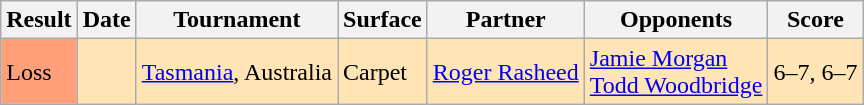<table class="sortable wikitable">
<tr>
<th>Result</th>
<th>Date</th>
<th>Tournament</th>
<th>Surface</th>
<th>Partner</th>
<th>Opponents</th>
<th class="unsortable">Score</th>
</tr>
<tr style="background:moccasin;">
<td bgcolor=FFA07A>Loss</td>
<td></td>
<td><a href='#'>Tasmania</a>, Australia</td>
<td>Carpet</td>
<td> <a href='#'>Roger Rasheed</a></td>
<td> <a href='#'>Jamie Morgan</a><br> <a href='#'>Todd Woodbridge</a></td>
<td>6–7, 6–7</td>
</tr>
</table>
